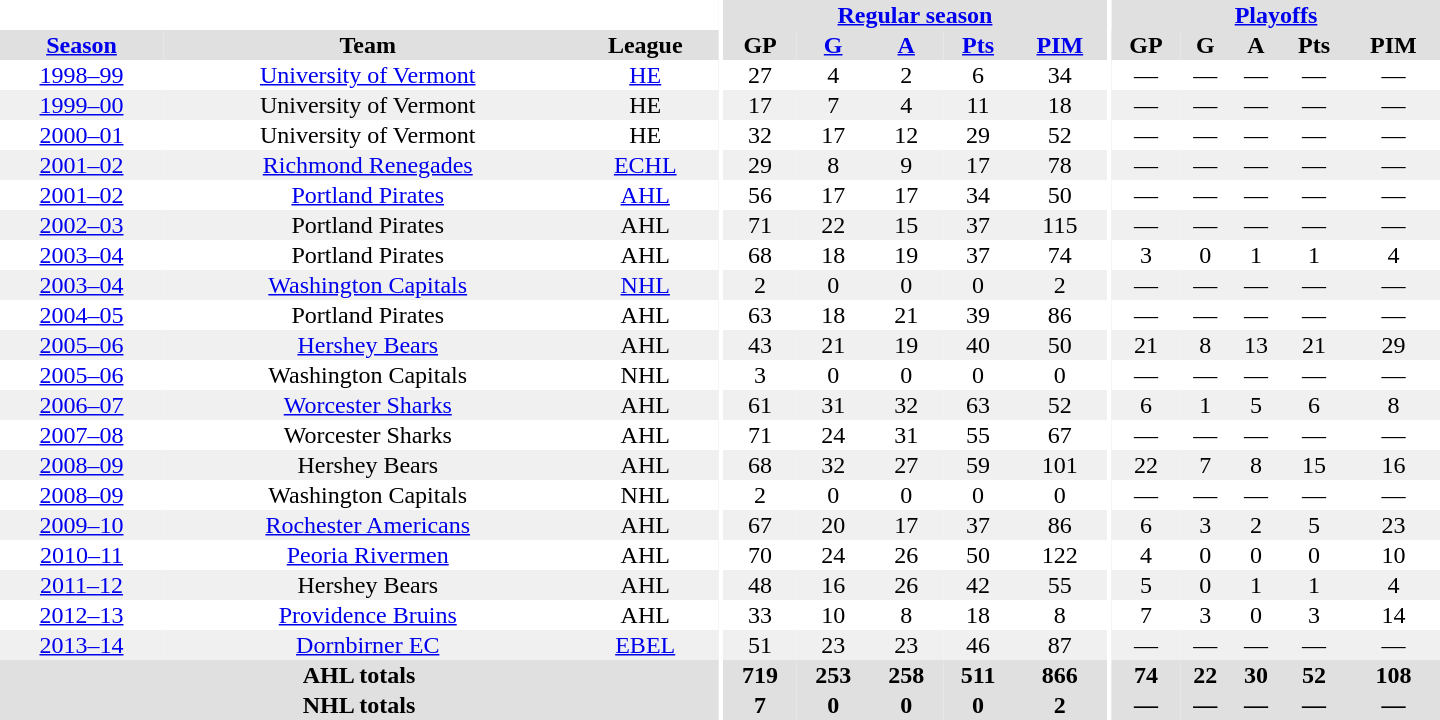<table border="0" cellpadding="1" cellspacing="0" style="text-align:center; width:60em">
<tr bgcolor="#e0e0e0">
<th colspan=3 bgcolor="#ffffff"></th>
<th rowspan=99 bgcolor="#ffffff"></th>
<th colspan=5><a href='#'>Regular season</a></th>
<th rowspan="99" bgcolor="#ffffff"></th>
<th colspan=5><a href='#'>Playoffs</a></th>
</tr>
<tr bgcolor="#e0e0e0">
<th><a href='#'>Season</a></th>
<th>Team</th>
<th>League</th>
<th>GP</th>
<th><a href='#'>G</a></th>
<th><a href='#'>A</a></th>
<th><a href='#'>Pts</a></th>
<th><a href='#'>PIM</a></th>
<th>GP</th>
<th>G</th>
<th>A</th>
<th>Pts</th>
<th>PIM</th>
</tr>
<tr ALIGN=center>
<td><a href='#'>1998–99</a></td>
<td><a href='#'>University of Vermont</a></td>
<td><a href='#'>HE</a></td>
<td>27</td>
<td>4</td>
<td>2</td>
<td>6</td>
<td>34</td>
<td>—</td>
<td>—</td>
<td>—</td>
<td>—</td>
<td>—</td>
</tr>
<tr ALIGN=center bgcolor="#f0f0f0">
<td><a href='#'>1999–00</a></td>
<td>University of Vermont</td>
<td>HE</td>
<td>17</td>
<td>7</td>
<td>4</td>
<td>11</td>
<td>18</td>
<td>—</td>
<td>—</td>
<td>—</td>
<td>—</td>
<td>—</td>
</tr>
<tr ALIGN=center>
<td><a href='#'>2000–01</a></td>
<td>University of Vermont</td>
<td>HE</td>
<td>32</td>
<td>17</td>
<td>12</td>
<td>29</td>
<td>52</td>
<td>—</td>
<td>—</td>
<td>—</td>
<td>—</td>
<td>—</td>
</tr>
<tr ALIGN=center bgcolor="#f0f0f0">
<td><a href='#'>2001–02</a></td>
<td><a href='#'>Richmond Renegades</a></td>
<td><a href='#'>ECHL</a></td>
<td>29</td>
<td>8</td>
<td>9</td>
<td>17</td>
<td>78</td>
<td>—</td>
<td>—</td>
<td>—</td>
<td>—</td>
<td>—</td>
</tr>
<tr ALIGN=center>
<td><a href='#'>2001–02</a></td>
<td><a href='#'>Portland Pirates</a></td>
<td><a href='#'>AHL</a></td>
<td>56</td>
<td>17</td>
<td>17</td>
<td>34</td>
<td>50</td>
<td>—</td>
<td>—</td>
<td>—</td>
<td>—</td>
<td>—</td>
</tr>
<tr ALIGN=center bgcolor="#f0f0f0">
<td><a href='#'>2002–03</a></td>
<td>Portland Pirates</td>
<td>AHL</td>
<td>71</td>
<td>22</td>
<td>15</td>
<td>37</td>
<td>115</td>
<td>—</td>
<td>—</td>
<td>—</td>
<td>—</td>
<td>—</td>
</tr>
<tr ALIGN=center>
<td><a href='#'>2003–04</a></td>
<td>Portland Pirates</td>
<td>AHL</td>
<td>68</td>
<td>18</td>
<td>19</td>
<td>37</td>
<td>74</td>
<td>3</td>
<td>0</td>
<td>1</td>
<td>1</td>
<td>4</td>
</tr>
<tr ALIGN=center bgcolor="#f0f0f0">
<td><a href='#'>2003–04</a></td>
<td><a href='#'>Washington Capitals</a></td>
<td><a href='#'>NHL</a></td>
<td>2</td>
<td>0</td>
<td>0</td>
<td>0</td>
<td>2</td>
<td>—</td>
<td>—</td>
<td>—</td>
<td>—</td>
<td>—</td>
</tr>
<tr ALIGN=center>
<td><a href='#'>2004–05</a></td>
<td>Portland Pirates</td>
<td>AHL</td>
<td>63</td>
<td>18</td>
<td>21</td>
<td>39</td>
<td>86</td>
<td>—</td>
<td>—</td>
<td>—</td>
<td>—</td>
<td>—</td>
</tr>
<tr ALIGN=center bgcolor="#f0f0f0">
<td><a href='#'>2005–06</a></td>
<td><a href='#'>Hershey Bears</a></td>
<td>AHL</td>
<td>43</td>
<td>21</td>
<td>19</td>
<td>40</td>
<td>50</td>
<td>21</td>
<td>8</td>
<td>13</td>
<td>21</td>
<td>29</td>
</tr>
<tr ALIGN=center>
<td><a href='#'>2005–06</a></td>
<td>Washington Capitals</td>
<td>NHL</td>
<td>3</td>
<td>0</td>
<td>0</td>
<td>0</td>
<td>0</td>
<td>—</td>
<td>—</td>
<td>—</td>
<td>—</td>
<td>—</td>
</tr>
<tr ALIGN=center bgcolor="#f0f0f0">
<td><a href='#'>2006–07</a></td>
<td><a href='#'>Worcester Sharks</a></td>
<td>AHL</td>
<td>61</td>
<td>31</td>
<td>32</td>
<td>63</td>
<td>52</td>
<td>6</td>
<td>1</td>
<td>5</td>
<td>6</td>
<td>8</td>
</tr>
<tr ALIGN=center>
<td><a href='#'>2007–08</a></td>
<td>Worcester Sharks</td>
<td>AHL</td>
<td>71</td>
<td>24</td>
<td>31</td>
<td>55</td>
<td>67</td>
<td>—</td>
<td>—</td>
<td>—</td>
<td>—</td>
<td>—</td>
</tr>
<tr ALIGN=center bgcolor="#f0f0f0">
<td><a href='#'>2008–09</a></td>
<td>Hershey Bears</td>
<td>AHL</td>
<td>68</td>
<td>32</td>
<td>27</td>
<td>59</td>
<td>101</td>
<td>22</td>
<td>7</td>
<td>8</td>
<td>15</td>
<td>16</td>
</tr>
<tr ALIGN=center>
<td><a href='#'>2008–09</a></td>
<td>Washington Capitals</td>
<td>NHL</td>
<td>2</td>
<td>0</td>
<td>0</td>
<td>0</td>
<td>0</td>
<td>—</td>
<td>—</td>
<td>—</td>
<td>—</td>
<td>—</td>
</tr>
<tr ALIGN=center bgcolor="#f0f0f0">
<td><a href='#'>2009–10</a></td>
<td><a href='#'>Rochester Americans</a></td>
<td>AHL</td>
<td>67</td>
<td>20</td>
<td>17</td>
<td>37</td>
<td>86</td>
<td>6</td>
<td>3</td>
<td>2</td>
<td>5</td>
<td>23</td>
</tr>
<tr ALIGN=center>
<td><a href='#'>2010–11</a></td>
<td><a href='#'>Peoria Rivermen</a></td>
<td>AHL</td>
<td>70</td>
<td>24</td>
<td>26</td>
<td>50</td>
<td>122</td>
<td>4</td>
<td>0</td>
<td>0</td>
<td>0</td>
<td>10</td>
</tr>
<tr ALIGN=center bgcolor="#f0f0f0">
<td><a href='#'>2011–12</a></td>
<td>Hershey Bears</td>
<td>AHL</td>
<td>48</td>
<td>16</td>
<td>26</td>
<td>42</td>
<td>55</td>
<td>5</td>
<td>0</td>
<td>1</td>
<td>1</td>
<td>4</td>
</tr>
<tr ALIGN=center>
<td><a href='#'>2012–13</a></td>
<td><a href='#'>Providence Bruins</a></td>
<td>AHL</td>
<td>33</td>
<td>10</td>
<td>8</td>
<td>18</td>
<td>8</td>
<td>7</td>
<td>3</td>
<td>0</td>
<td>3</td>
<td>14</td>
</tr>
<tr ALIGN=center bgcolor="#f0f0f0">
<td><a href='#'>2013–14</a></td>
<td><a href='#'>Dornbirner EC</a></td>
<td><a href='#'>EBEL</a></td>
<td>51</td>
<td>23</td>
<td>23</td>
<td>46</td>
<td>87</td>
<td>—</td>
<td>—</td>
<td>—</td>
<td>—</td>
<td>—</td>
</tr>
<tr bgcolor="#e0e0e0">
<th colspan=3>AHL totals</th>
<th>719</th>
<th>253</th>
<th>258</th>
<th>511</th>
<th>866</th>
<th>74</th>
<th>22</th>
<th>30</th>
<th>52</th>
<th>108</th>
</tr>
<tr bgcolor="#e0e0e0">
<th colspan=3>NHL totals</th>
<th>7</th>
<th>0</th>
<th>0</th>
<th>0</th>
<th>2</th>
<th>—</th>
<th>—</th>
<th>—</th>
<th>—</th>
<th>—</th>
</tr>
</table>
